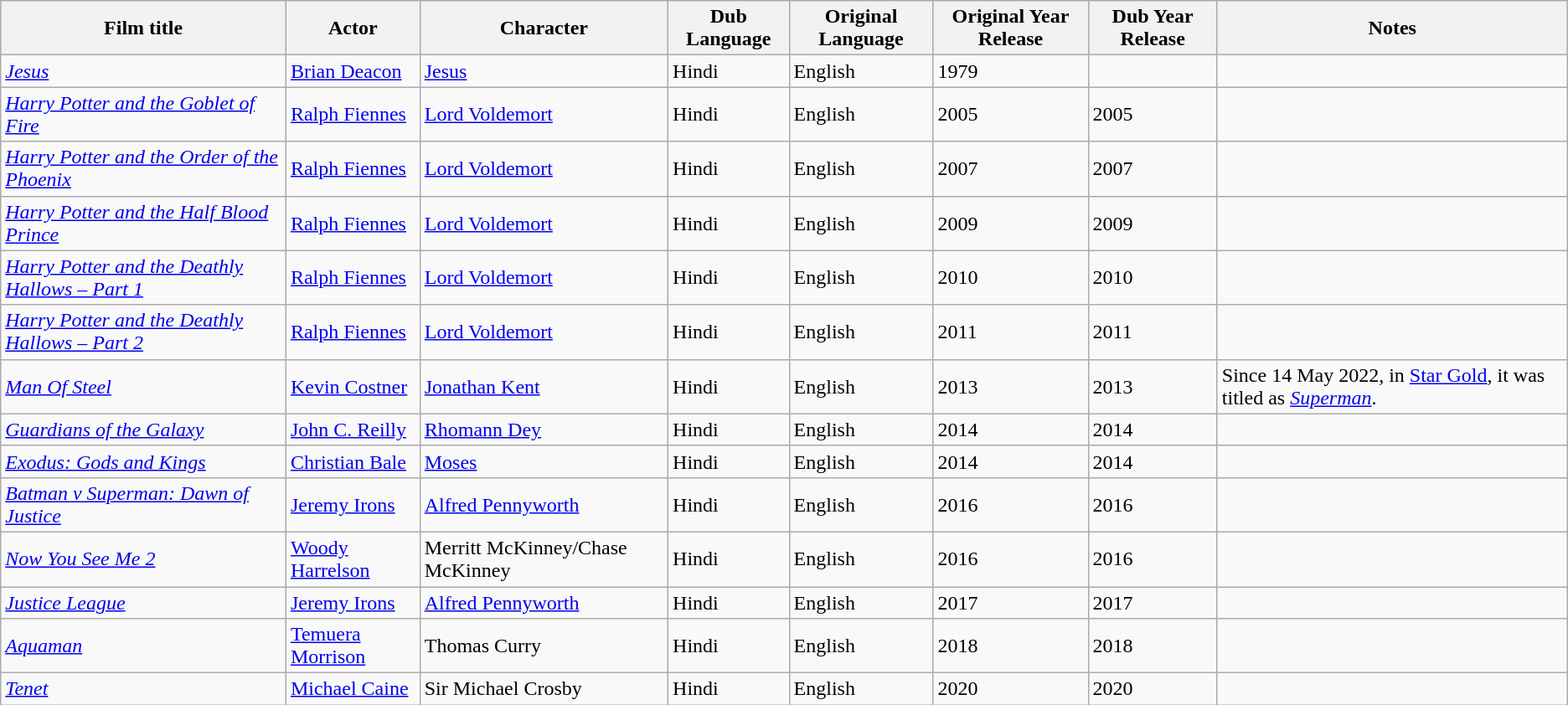<table class="wikitable">
<tr>
<th>Film title</th>
<th>Actor</th>
<th>Character</th>
<th>Dub Language</th>
<th>Original Language</th>
<th>Original Year Release</th>
<th>Dub Year Release</th>
<th>Notes</th>
</tr>
<tr>
<td><em><a href='#'>Jesus</a></em></td>
<td><a href='#'>Brian Deacon</a></td>
<td><a href='#'>Jesus</a></td>
<td>Hindi</td>
<td>English</td>
<td>1979</td>
<td></td>
<td></td>
</tr>
<tr>
<td><a href='#'><em>Harry Potter and the Goblet of Fire</em></a></td>
<td><a href='#'>Ralph Fiennes</a></td>
<td><a href='#'>Lord Voldemort</a></td>
<td>Hindi</td>
<td>English</td>
<td>2005</td>
<td>2005</td>
<td></td>
</tr>
<tr>
<td><a href='#'><em>Harry Potter and the Order of the Phoenix</em></a></td>
<td><a href='#'>Ralph Fiennes</a></td>
<td><a href='#'>Lord Voldemort</a></td>
<td>Hindi</td>
<td>English</td>
<td>2007</td>
<td>2007</td>
<td></td>
</tr>
<tr>
<td><a href='#'><em>Harry Potter and the Half Blood Prince</em></a></td>
<td><a href='#'>Ralph Fiennes</a></td>
<td><a href='#'>Lord Voldemort</a></td>
<td>Hindi</td>
<td>English</td>
<td>2009</td>
<td>2009</td>
<td></td>
</tr>
<tr>
<td><em><a href='#'>Harry Potter and the Deathly Hallows – Part 1</a></em></td>
<td><a href='#'>Ralph Fiennes</a></td>
<td><a href='#'>Lord Voldemort</a></td>
<td>Hindi</td>
<td>English</td>
<td>2010</td>
<td>2010</td>
<td></td>
</tr>
<tr>
<td><em><a href='#'>Harry Potter and the Deathly Hallows – Part 2</a></em></td>
<td><a href='#'>Ralph Fiennes</a></td>
<td><a href='#'>Lord Voldemort</a></td>
<td>Hindi</td>
<td>English</td>
<td>2011</td>
<td>2011</td>
<td></td>
</tr>
<tr>
<td><a href='#'><em>Man Of Steel</em></a></td>
<td><a href='#'>Kevin Costner</a></td>
<td><a href='#'>Jonathan Kent</a></td>
<td>Hindi</td>
<td>English</td>
<td>2013</td>
<td>2013</td>
<td>Since 14 May 2022, in <a href='#'>Star Gold</a>, it was titled as <em><a href='#'>Superman</a></em>.</td>
</tr>
<tr>
<td><a href='#'><em>Guardians of the Galaxy</em></a></td>
<td><a href='#'>John C. Reilly</a></td>
<td><a href='#'>Rhomann Dey</a></td>
<td>Hindi</td>
<td>English</td>
<td>2014</td>
<td>2014</td>
<td></td>
</tr>
<tr>
<td><em><a href='#'>Exodus: Gods and Kings</a></em></td>
<td><a href='#'>Christian Bale</a></td>
<td><a href='#'>Moses</a></td>
<td>Hindi</td>
<td>English</td>
<td>2014</td>
<td>2014</td>
<td></td>
</tr>
<tr>
<td><em><a href='#'>Batman v Superman: Dawn of Justice</a></em></td>
<td><a href='#'>Jeremy Irons</a></td>
<td><a href='#'>Alfred Pennyworth</a></td>
<td>Hindi</td>
<td>English</td>
<td>2016</td>
<td>2016</td>
<td></td>
</tr>
<tr>
<td><em><a href='#'>Now You See Me 2</a></em></td>
<td><a href='#'>Woody Harrelson</a></td>
<td>Merritt McKinney/Chase McKinney</td>
<td>Hindi</td>
<td>English</td>
<td>2016</td>
<td>2016</td>
<td></td>
</tr>
<tr>
<td><a href='#'><em>Justice League</em></a></td>
<td><a href='#'>Jeremy Irons</a></td>
<td><a href='#'>Alfred Pennyworth</a></td>
<td>Hindi</td>
<td>English</td>
<td>2017</td>
<td>2017</td>
<td></td>
</tr>
<tr>
<td><a href='#'><em>Aquaman</em></a></td>
<td><a href='#'>Temuera Morrison</a></td>
<td>Thomas Curry</td>
<td>Hindi</td>
<td>English</td>
<td>2018</td>
<td>2018</td>
<td></td>
</tr>
<tr>
<td><a href='#'><em>Tenet</em></a></td>
<td><a href='#'>Michael Caine</a></td>
<td>Sir Michael Crosby</td>
<td>Hindi</td>
<td>English</td>
<td>2020</td>
<td>2020</td>
<td></td>
</tr>
</table>
